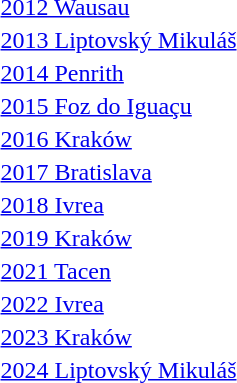<table>
<tr>
<td><a href='#'>2012 Wausau</a></td>
<td></td>
<td></td>
<td></td>
</tr>
<tr>
<td><a href='#'>2013 Liptovský Mikuláš</a></td>
<td></td>
<td></td>
<td></td>
</tr>
<tr>
<td><a href='#'>2014 Penrith</a></td>
<td></td>
<td></td>
<td></td>
</tr>
<tr>
<td><a href='#'>2015 Foz do Iguaçu</a></td>
<td></td>
<td></td>
<td></td>
</tr>
<tr>
<td><a href='#'>2016 Kraków</a></td>
<td></td>
<td></td>
<td></td>
</tr>
<tr>
<td><a href='#'>2017 Bratislava</a></td>
<td></td>
<td></td>
<td></td>
</tr>
<tr>
<td><a href='#'>2018 Ivrea</a></td>
<td></td>
<td></td>
<td></td>
</tr>
<tr>
<td><a href='#'>2019 Kraków</a></td>
<td></td>
<td></td>
<td></td>
</tr>
<tr>
<td><a href='#'>2021 Tacen</a></td>
<td></td>
<td></td>
<td></td>
</tr>
<tr>
<td><a href='#'>2022 Ivrea</a></td>
<td></td>
<td></td>
<td></td>
</tr>
<tr>
<td><a href='#'>2023 Kraków</a></td>
<td></td>
<td></td>
<td></td>
</tr>
<tr>
<td><a href='#'>2024 Liptovský Mikuláš</a></td>
<td></td>
<td></td>
<td></td>
</tr>
</table>
